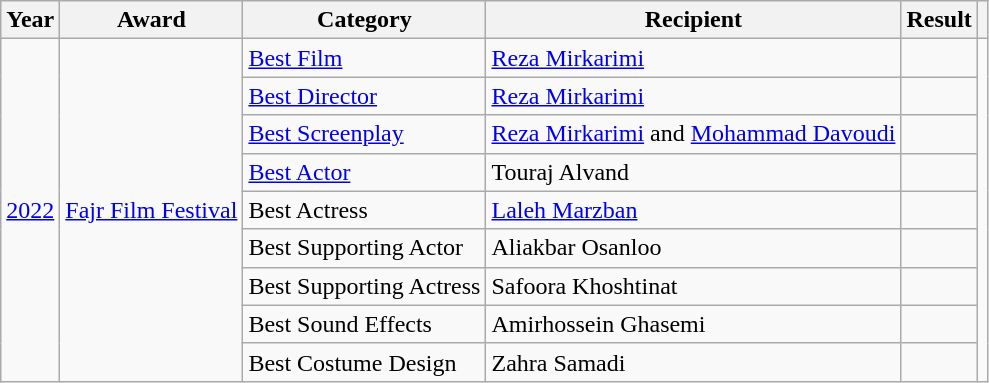<table class="wikitable sortable">
<tr>
<th>Year</th>
<th>Award</th>
<th>Category</th>
<th>Recipient</th>
<th>Result</th>
<th></th>
</tr>
<tr>
<td rowspan="9"><a href='#'>2022</a></td>
<td rowspan="9"><a href='#'>Fajr Film Festival</a></td>
<td><a href='#'>Best Film</a></td>
<td><a href='#'>Reza Mirkarimi</a></td>
<td></td>
<td rowspan="9"></td>
</tr>
<tr>
<td><a href='#'>Best Director</a></td>
<td><a href='#'>Reza Mirkarimi</a></td>
<td></td>
</tr>
<tr>
<td><a href='#'>Best Screenplay</a></td>
<td><a href='#'>Reza Mirkarimi</a> and <a href='#'>Mohammad Davoudi</a></td>
<td></td>
</tr>
<tr>
<td><a href='#'>Best Actor</a></td>
<td>Touraj Alvand</td>
<td></td>
</tr>
<tr>
<td>Best Actress</td>
<td><a href='#'>Laleh Marzban</a></td>
<td></td>
</tr>
<tr>
<td>Best Supporting Actor</td>
<td>Aliakbar Osanloo</td>
<td></td>
</tr>
<tr>
<td>Best Supporting Actress</td>
<td>Safoora Khoshtinat</td>
<td></td>
</tr>
<tr>
<td>Best Sound Effects</td>
<td>Amirhossein Ghasemi</td>
<td></td>
</tr>
<tr>
<td>Best Costume Design</td>
<td>Zahra Samadi</td>
<td></td>
</tr>
</table>
